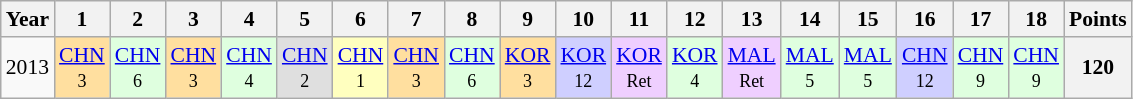<table class="wikitable" style="text-align:center; font-size:90%">
<tr>
<th>Year</th>
<th>1</th>
<th>2</th>
<th>3</th>
<th>4</th>
<th>5</th>
<th>6</th>
<th>7</th>
<th>8</th>
<th>9</th>
<th>10</th>
<th>11</th>
<th>12</th>
<th>13</th>
<th>14</th>
<th>15</th>
<th>16</th>
<th>17</th>
<th>18</th>
<th>Points</th>
</tr>
<tr>
<td>2013</td>
<td bgcolor=ffdf9f><a href='#'>CHN</a><br><small>3</small></td>
<td bgcolor=dfffdf><a href='#'>CHN</a><br><small>6</small></td>
<td bgcolor=ffdf9f><a href='#'>CHN</a><br><small>3</small></td>
<td bgcolor=dfffdf><a href='#'>CHN</a><br><small>4</small></td>
<td bgcolor=dfdfdf><a href='#'>CHN</a><br><small>2</small></td>
<td bgcolor=ffffbf><a href='#'>CHN</a><br><small>1</small></td>
<td bgcolor=ffdf9f><a href='#'>CHN</a><br><small>3</small></td>
<td bgcolor=dfffdf><a href='#'>CHN</a><br><small>6</small></td>
<td bgcolor=ffdf9f><a href='#'>KOR</a><br><small>3</small></td>
<td bgcolor=cfcfff><a href='#'>KOR</a><br><small>12</small></td>
<td bgcolor=efcfff><a href='#'>KOR</a><br><small>Ret</small></td>
<td bgcolor=dfffdf><a href='#'>KOR</a><br><small>4</small></td>
<td bgcolor=efcfff><a href='#'>MAL</a><br><small>Ret</small></td>
<td bgcolor=dfffdf><a href='#'>MAL</a><br><small>5</small></td>
<td bgcolor=dfffdf><a href='#'>MAL</a><br><small>5</small></td>
<td bgcolor=cfcfff><a href='#'>CHN</a><br><small>12</small></td>
<td bgcolor=dfffdf><a href='#'>CHN</a><br><small>9</small></td>
<td bgcolor=dfffdf><a href='#'>CHN</a><br><small>9</small></td>
<th>120</th>
</tr>
</table>
